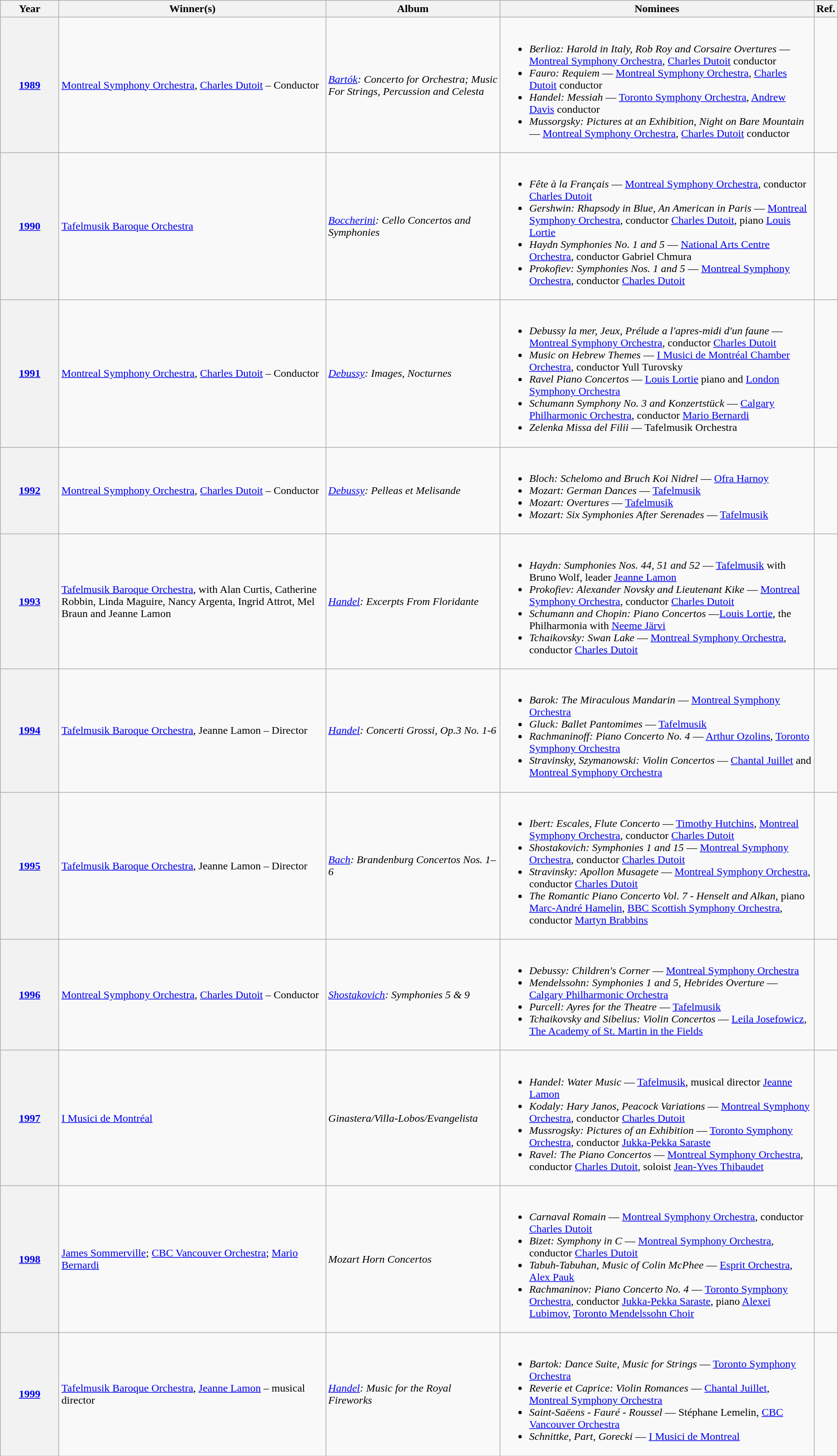<table class="wikitable sortable">
<tr>
<th scope="col" style="width:5em;">Year</th>
<th scope="col">Winner(s)</th>
<th scope="col">Album</th>
<th scope="col" class="unsortable">Nominees</th>
<th scope="col" class="unsortable">Ref.</th>
</tr>
<tr>
<th scope="row"><a href='#'>1989</a></th>
<td><a href='#'>Montreal Symphony Orchestra</a>, <a href='#'>Charles Dutoit</a> – Conductor</td>
<td><em><a href='#'>Bartók</a>: Concerto for Orchestra; Music For Strings, Percussion and Celesta</em></td>
<td><br><ul><li><em>Berlioz: Harold in Italy, Rob Roy and Corsaire Overtures</em> — <a href='#'>Montreal Symphony Orchestra</a>, <a href='#'>Charles Dutoit</a> conductor</li><li><em>Fauro: Requiem</em> — <a href='#'>Montreal Symphony Orchestra</a>, <a href='#'>Charles Dutoit</a> conductor</li><li><em>Handel: Messiah</em> — <a href='#'>Toronto Symphony Orchestra</a>, <a href='#'>Andrew Davis</a> conductor</li><li><em>Mussorgsky: Pictures at an Exhibition, Night on Bare Mountain</em> — <a href='#'>Montreal Symphony Orchestra</a>, <a href='#'>Charles Dutoit</a> conductor</li></ul></td>
<td align=center></td>
</tr>
<tr>
<th scope="row"><a href='#'>1990</a></th>
<td><a href='#'>Tafelmusik Baroque Orchestra</a></td>
<td><em><a href='#'>Boccherini</a>: Cello Concertos and Symphonies</em></td>
<td><br><ul><li><em>Fête à la Français</em> — <a href='#'>Montreal Symphony Orchestra</a>, conductor <a href='#'>Charles Dutoit</a></li><li><em>Gershwin: Rhapsody in Blue, An American in Paris</em> — <a href='#'>Montreal Symphony Orchestra</a>, conductor <a href='#'>Charles Dutoit</a>, piano <a href='#'>Louis Lortie</a></li><li><em>Haydn Symphonies No. 1 and 5</em> — <a href='#'>National Arts Centre Orchestra</a>, conductor Gabriel Chmura</li><li><em>Prokofiev: Symphonies Nos. 1 and 5</em> — <a href='#'>Montreal Symphony Orchestra</a>, conductor <a href='#'>Charles Dutoit</a></li></ul></td>
<td align=center></td>
</tr>
<tr>
<th scope="row"><a href='#'>1991</a></th>
<td><a href='#'>Montreal Symphony Orchestra</a>, <a href='#'>Charles Dutoit</a> – Conductor</td>
<td><em><a href='#'>Debussy</a>: Images, Nocturnes</em></td>
<td><br><ul><li><em>Debussy la mer, Jeux, Prélude a l'apres-midi d'un faune</em> — <a href='#'>Montreal Symphony Orchestra</a>, conductor <a href='#'>Charles Dutoit</a></li><li><em>Music on Hebrew Themes</em> — <a href='#'>I Musici de Montréal Chamber Orchestra</a>, conductor Yull Turovsky</li><li><em>Ravel Piano Concertos</em> — <a href='#'>Louis Lortie</a> piano and <a href='#'>London Symphony Orchestra</a></li><li><em>Schumann Symphony No. 3 and Konzertstück</em> — <a href='#'>Calgary Philharmonic Orchestra</a>, conductor <a href='#'>Mario Bernardi</a></li><li><em>Zelenka Missa del Filii</em> — Tafelmusik Orchestra</li></ul></td>
<td align=center></td>
</tr>
<tr>
<th scope="row"><a href='#'>1992</a></th>
<td><a href='#'>Montreal Symphony Orchestra</a>, <a href='#'>Charles Dutoit</a> – Conductor</td>
<td><em><a href='#'>Debussy</a>: Pelleas et Melisande</em></td>
<td><br><ul><li><em>Bloch: Schelomo and Bruch Koi Nidrel</em> — <a href='#'>Ofra Harnoy</a></li><li><em>Mozart: German Dances</em> — <a href='#'>Tafelmusik</a></li><li><em>Mozart: Overtures</em> — <a href='#'>Tafelmusik</a></li><li><em>Mozart: Six Symphonies After Serenades</em> — <a href='#'>Tafelmusik</a></li></ul></td>
<td align=center></td>
</tr>
<tr>
<th scope="row"><a href='#'>1993</a></th>
<td><a href='#'>Tafelmusik Baroque Orchestra</a>, with Alan Curtis, Catherine Robbin, Linda Maguire, Nancy Argenta, Ingrid Attrot, Mel Braun and Jeanne Lamon</td>
<td><em><a href='#'>Handel</a>: Excerpts From Floridante</em></td>
<td><br><ul><li><em>Haydn: Sumphonies Nos. 44, 51 and 52</em> — <a href='#'>Tafelmusik</a> with Bruno Wolf, leader <a href='#'>Jeanne Lamon</a></li><li><em>Prokofiev: Alexander Novsky and Lieutenant Kike</em> — <a href='#'>Montreal Symphony Orchestra</a>, conductor <a href='#'>Charles Dutoit</a></li><li><em>Schumann and Chopin: Piano Concertos</em> —<a href='#'>Louis Lortie</a>, the Philharmonia with <a href='#'>Neeme Järvi</a></li><li><em>Tchaikovsky: Swan Lake</em> — <a href='#'>Montreal Symphony Orchestra</a>, conductor <a href='#'>Charles Dutoit</a></li></ul></td>
<td align=center></td>
</tr>
<tr>
<th scope="row"><a href='#'>1994</a></th>
<td><a href='#'>Tafelmusik Baroque Orchestra</a>, Jeanne Lamon – Director</td>
<td><em><a href='#'>Handel</a>: Concerti Grossi, Op.3 No. 1-6</em></td>
<td><br><ul><li><em>Barok: The Miraculous Mandarin</em> — <a href='#'>Montreal Symphony Orchestra</a></li><li><em>Gluck: Ballet Pantomimes</em> — <a href='#'>Tafelmusik</a></li><li><em>Rachmaninoff: Piano Concerto No. 4</em> — <a href='#'>Arthur Ozolins</a>, <a href='#'>Toronto Symphony Orchestra</a></li><li><em>Stravinsky, Szymanowski: Violin Concertos</em> — <a href='#'>Chantal Juillet</a> and <a href='#'>Montreal Symphony Orchestra</a></li></ul></td>
<td align=center></td>
</tr>
<tr>
<th scope="row"><a href='#'>1995</a></th>
<td><a href='#'>Tafelmusik Baroque Orchestra</a>, Jeanne Lamon – Director</td>
<td><em><a href='#'>Bach</a>: Brandenburg Concertos Nos. 1–6</em></td>
<td><br><ul><li><em>Ibert: Escales, Flute Concerto</em> — <a href='#'>Timothy Hutchins</a>, <a href='#'>Montreal Symphony Orchestra</a>, conductor <a href='#'>Charles Dutoit</a></li><li><em>Shostakovich: Symphonies 1 and 15</em> — <a href='#'>Montreal Symphony Orchestra</a>, conductor <a href='#'>Charles Dutoit</a></li><li><em>Stravinsky: Apollon Musagete</em> — <a href='#'>Montreal Symphony Orchestra</a>, conductor <a href='#'>Charles Dutoit</a></li><li><em>The Romantic Piano Concerto Vol. 7 - Henselt and Alkan</em>, piano <a href='#'>Marc-André Hamelin</a>, <a href='#'>BBC Scottish Symphony Orchestra</a>, conductor <a href='#'>Martyn Brabbins</a></li></ul></td>
<td align=center></td>
</tr>
<tr>
<th scope="row"><a href='#'>1996</a></th>
<td><a href='#'>Montreal Symphony Orchestra</a>, <a href='#'>Charles Dutoit</a> – Conductor</td>
<td><em><a href='#'>Shostakovich</a>: Symphonies 5 & 9</em></td>
<td><br><ul><li><em>Debussy: Children's Corner</em> — <a href='#'>Montreal Symphony Orchestra</a></li><li><em>Mendelssohn: Symphonies 1 and 5, Hebrides Overture</em> — <a href='#'>Calgary Philharmonic Orchestra</a></li><li><em>Purcell: Ayres for the Theatre</em> — <a href='#'>Tafelmusik</a></li><li><em>Tchaikovsky and Sibelius: Violin Concertos</em> — <a href='#'>Leila Josefowicz</a>, <a href='#'>The Academy of St. Martin in the Fields</a></li></ul></td>
<td align=center></td>
</tr>
<tr>
<th scope="row"><a href='#'>1997</a></th>
<td><a href='#'>I Musici de Montréal</a></td>
<td><em>Ginastera/Villa-Lobos/Evangelista</em></td>
<td><br><ul><li><em>Handel: Water Music</em> — <a href='#'>Tafelmusik</a>, musical director <a href='#'>Jeanne Lamon</a></li><li><em>Kodaly: Hary Janos, Peacock Variations</em> — <a href='#'>Montreal Symphony Orchestra</a>, conductor <a href='#'>Charles Dutoit</a></li><li><em>Mussrogsky: Pictures of an Exhibition</em> — <a href='#'>Toronto Symphony Orchestra</a>, conductor <a href='#'>Jukka-Pekka Saraste</a></li><li><em>Ravel: The Piano Concertos</em> — <a href='#'>Montreal Symphony Orchestra</a>, conductor <a href='#'>Charles Dutoit</a>, soloist <a href='#'>Jean-Yves Thibaudet</a></li></ul></td>
<td align=center></td>
</tr>
<tr>
<th scope="row"><a href='#'>1998</a></th>
<td><a href='#'>James Sommerville</a>; <a href='#'>CBC Vancouver Orchestra</a>; <a href='#'>Mario Bernardi</a></td>
<td><em>Mozart Horn Concertos</em></td>
<td><br><ul><li><em>Carnaval Romain</em> — <a href='#'>Montreal Symphony Orchestra</a>, conductor <a href='#'>Charles Dutoit</a></li><li><em>Bizet: Symphony in C</em> — <a href='#'>Montreal Symphony Orchestra</a>, conductor <a href='#'>Charles Dutoit</a></li><li><em>Tabuh-Tabuhan, Music of Colin McPhee</em> — <a href='#'>Esprit Orchestra</a>, <a href='#'>Alex Pauk</a></li><li><em>Rachmaninov: Piano Concerto No. 4</em> — <a href='#'>Toronto Symphony Orchestra</a>, conductor <a href='#'>Jukka-Pekka Saraste</a>, piano <a href='#'>Alexei Lubimov</a>, <a href='#'>Toronto Mendelssohn Choir</a></li></ul></td>
<td align=center></td>
</tr>
<tr>
<th scope="row"><a href='#'>1999</a></th>
<td><a href='#'>Tafelmusik Baroque Orchestra</a>, <a href='#'>Jeanne Lamon</a> – musical director</td>
<td><em><a href='#'>Handel</a>: Music for the Royal Fireworks</em></td>
<td><br><ul><li><em>Bartok: Dance Suite, Music for Strings</em> — <a href='#'>Toronto Symphony Orchestra</a></li><li><em>Reverie et Caprice: Violin Romances</em> — <a href='#'>Chantal Juillet</a>, <a href='#'>Montreal Symphony Orchestra</a></li><li><em>Saint-Saëens - Fauré - Roussel</em> — Stéphane Lemelin, <a href='#'>CBC Vancouver Orchestra</a></li><li><em>Schnittke, Part, Gorecki</em> — <a href='#'>I Musici de Montreal</a></li></ul></td>
<td align=center></td>
</tr>
</table>
